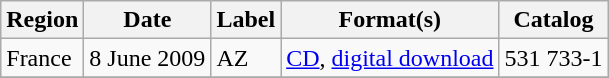<table class="wikitable">
<tr>
<th>Region</th>
<th>Date</th>
<th>Label</th>
<th>Format(s)</th>
<th>Catalog</th>
</tr>
<tr>
<td>France</td>
<td>8 June 2009</td>
<td>AZ</td>
<td><a href='#'>CD</a>, <a href='#'>digital download</a></td>
<td>531 733-1</td>
</tr>
<tr>
</tr>
</table>
